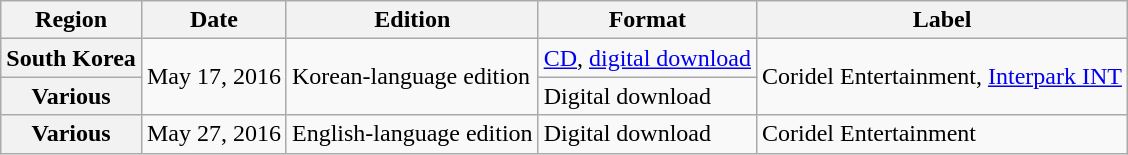<table class="wikitable plainrowheaders">
<tr>
<th scope="col">Region</th>
<th>Date</th>
<th>Edition</th>
<th>Format</th>
<th>Label</th>
</tr>
<tr>
<th scope="row">South Korea</th>
<td rowspan="2">May 17, 2016</td>
<td rowspan="2">Korean-language edition</td>
<td><a href='#'>CD</a>, <a href='#'>digital download</a></td>
<td rowspan="2">Coridel Entertainment, <a href='#'>Interpark INT</a></td>
</tr>
<tr>
<th scope="row">Various</th>
<td>Digital download</td>
</tr>
<tr>
<th scope="row">Various</th>
<td>May 27, 2016</td>
<td>English-language edition</td>
<td>Digital download</td>
<td>Coridel Entertainment</td>
</tr>
</table>
